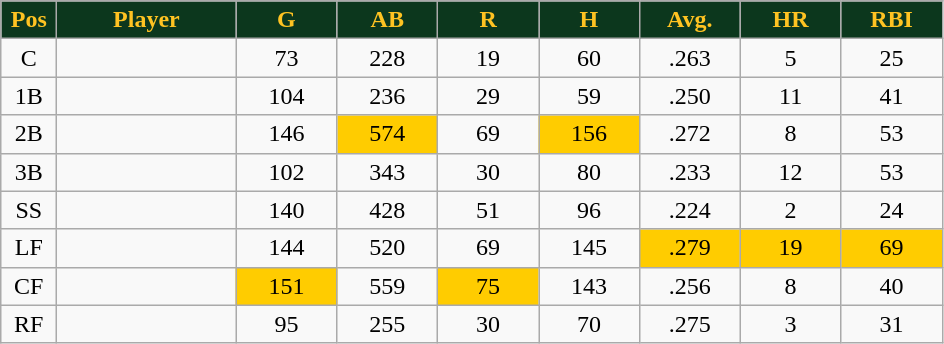<table class="wikitable sortable">
<tr>
<th style="background:#0C371D;color:#ffc322;" width="5%">Pos</th>
<th style="background:#0C371D;color:#ffc322;" width="16%">Player</th>
<th style="background:#0C371D;color:#ffc322;" width="9%">G</th>
<th style="background:#0C371D;color:#ffc322;" width="9%">AB</th>
<th style="background:#0C371D;color:#ffc322;" width="9%">R</th>
<th style="background:#0C371D;color:#ffc322;" width="9%">H</th>
<th style="background:#0C371D;color:#ffc322;" width="9%">Avg.</th>
<th style="background:#0C371D;color:#ffc322;" width="9%">HR</th>
<th style="background:#0C371D;color:#ffc322;" width="9%">RBI</th>
</tr>
<tr align="center">
<td>C</td>
<td></td>
<td>73</td>
<td>228</td>
<td>19</td>
<td>60</td>
<td>.263</td>
<td>5</td>
<td>25</td>
</tr>
<tr align="center">
<td>1B</td>
<td></td>
<td>104</td>
<td>236</td>
<td>29</td>
<td>59</td>
<td>.250</td>
<td>11</td>
<td>41</td>
</tr>
<tr align="center">
<td>2B</td>
<td></td>
<td>146</td>
<td bgcolor="#FFCC00">574</td>
<td>69</td>
<td bgcolor="#FFCC00">156</td>
<td>.272</td>
<td>8</td>
<td>53</td>
</tr>
<tr align="center">
<td>3B</td>
<td></td>
<td>102</td>
<td>343</td>
<td>30</td>
<td>80</td>
<td>.233</td>
<td>12</td>
<td>53</td>
</tr>
<tr align="center">
<td>SS</td>
<td></td>
<td>140</td>
<td>428</td>
<td>51</td>
<td>96</td>
<td>.224</td>
<td>2</td>
<td>24</td>
</tr>
<tr align="center">
<td>LF</td>
<td></td>
<td>144</td>
<td>520</td>
<td>69</td>
<td>145</td>
<td bgcolor="#FFCC00">.279</td>
<td bgcolor="#FFCC00">19</td>
<td bgcolor="#FFCC00">69</td>
</tr>
<tr align="center">
<td>CF</td>
<td></td>
<td bgcolor="#FFCC00">151</td>
<td>559</td>
<td bgcolor="#FFCC00">75</td>
<td>143</td>
<td>.256</td>
<td>8</td>
<td>40</td>
</tr>
<tr align="center">
<td>RF</td>
<td></td>
<td>95</td>
<td>255</td>
<td>30</td>
<td>70</td>
<td>.275</td>
<td>3</td>
<td>31</td>
</tr>
</table>
